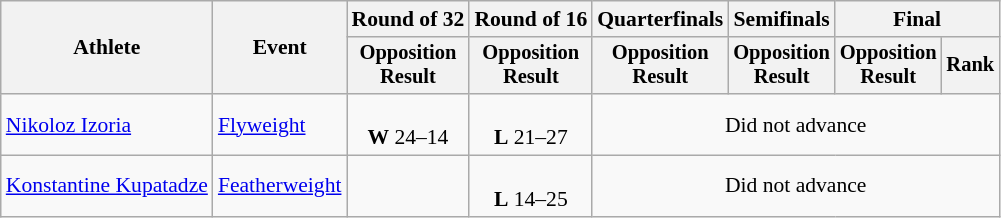<table class="wikitable" style="font-size:90%">
<tr>
<th rowspan="2">Athlete</th>
<th rowspan="2">Event</th>
<th>Round of 32</th>
<th>Round of 16</th>
<th>Quarterfinals</th>
<th>Semifinals</th>
<th colspan=2>Final</th>
</tr>
<tr style="font-size:95%">
<th>Opposition<br>Result</th>
<th>Opposition<br>Result</th>
<th>Opposition<br>Result</th>
<th>Opposition<br>Result</th>
<th>Opposition<br>Result</th>
<th>Rank</th>
</tr>
<tr align=center>
<td align=left><a href='#'>Nikoloz Izoria</a></td>
<td align=left><a href='#'>Flyweight</a></td>
<td><br><strong>W</strong> 24–14</td>
<td><br><strong>L</strong> 21–27</td>
<td colspan=4>Did not advance</td>
</tr>
<tr align=center>
<td align=left><a href='#'>Konstantine Kupatadze</a></td>
<td align=left><a href='#'>Featherweight</a></td>
<td></td>
<td><br><strong>L</strong> 14–25</td>
<td colspan=4>Did not advance</td>
</tr>
</table>
